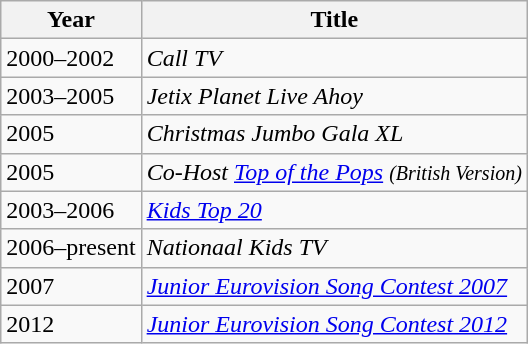<table class="wikitable">
<tr>
<th>Year</th>
<th>Title</th>
</tr>
<tr>
<td>2000–2002</td>
<td><em>Call TV</em></td>
</tr>
<tr>
<td>2003–2005</td>
<td><em>Jetix Planet Live Ahoy</em></td>
</tr>
<tr>
<td>2005</td>
<td><em>Christmas Jumbo Gala XL</em></td>
</tr>
<tr>
<td>2005</td>
<td><em>Co-Host <a href='#'>Top of the Pops</a> <small>(British Version)</small></em></td>
</tr>
<tr>
<td>2003–2006</td>
<td><em><a href='#'>Kids Top 20</a></em></td>
</tr>
<tr>
<td>2006–present</td>
<td><em>Nationaal Kids TV</em></td>
</tr>
<tr>
<td>2007</td>
<td><em><a href='#'>Junior Eurovision Song Contest 2007</a></em></td>
</tr>
<tr>
<td>2012</td>
<td><em><a href='#'>Junior Eurovision Song Contest 2012</a></em></td>
</tr>
</table>
